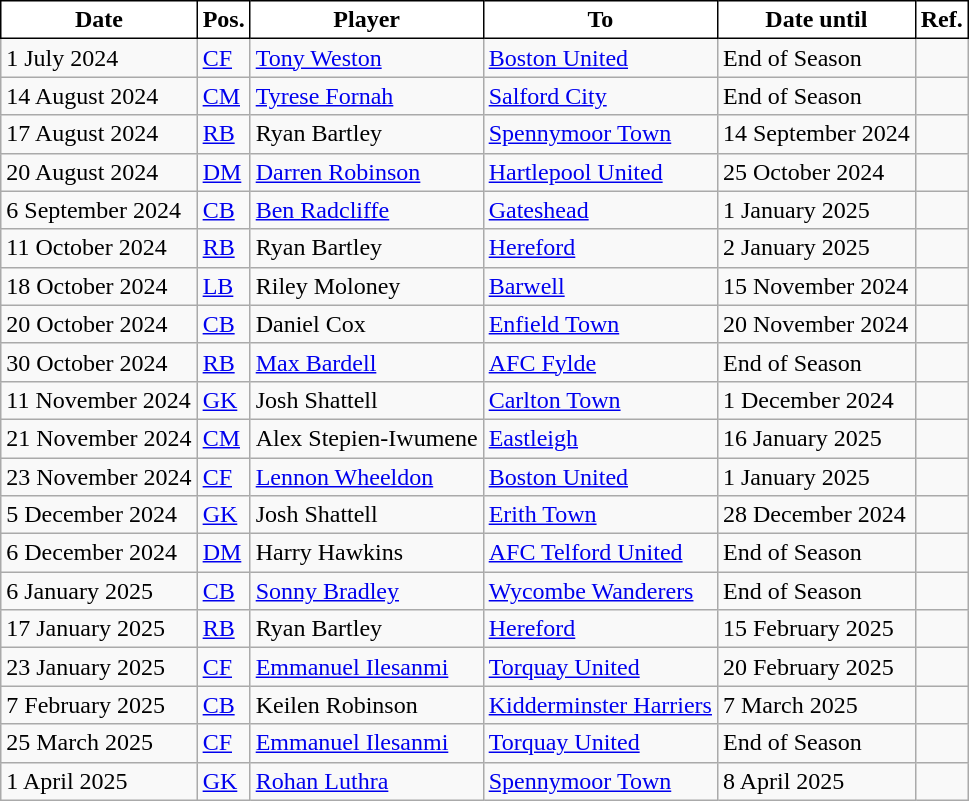<table class="wikitable plainrowheaders sortable">
<tr>
<th style="background:#ffffff;color:#000000;border:1px solid black;">Date</th>
<th style="background:#ffffff;color:#000000;border:1px solid black;">Pos.</th>
<th style="background:#ffffff;color:#000000;border:1px solid black;">Player</th>
<th style="background:#ffffff;color:#000000;border:1px solid black;">To</th>
<th style="background:#ffffff;color:#000000;border:1px solid black;">Date until</th>
<th style="background:#ffffff;color:#000000;border:1px solid black;">Ref.</th>
</tr>
<tr>
<td>1 July 2024</td>
<td><a href='#'>CF</a></td>
<td> <a href='#'>Tony Weston</a></td>
<td> <a href='#'>Boston United</a></td>
<td>End of Season</td>
<td></td>
</tr>
<tr>
<td>14 August 2024</td>
<td><a href='#'>CM</a></td>
<td> <a href='#'>Tyrese Fornah</a></td>
<td> <a href='#'>Salford City</a></td>
<td>End of Season</td>
<td></td>
</tr>
<tr>
<td>17 August 2024</td>
<td><a href='#'>RB</a></td>
<td> Ryan Bartley</td>
<td> <a href='#'>Spennymoor Town</a></td>
<td>14 September 2024</td>
<td></td>
</tr>
<tr>
<td>20 August 2024</td>
<td><a href='#'>DM</a></td>
<td> <a href='#'>Darren Robinson</a></td>
<td> <a href='#'>Hartlepool United</a></td>
<td>25 October 2024</td>
<td></td>
</tr>
<tr>
<td>6 September 2024</td>
<td><a href='#'>CB</a></td>
<td> <a href='#'>Ben Radcliffe</a></td>
<td> <a href='#'>Gateshead</a></td>
<td>1 January 2025</td>
<td></td>
</tr>
<tr>
<td>11 October 2024</td>
<td><a href='#'>RB</a></td>
<td> Ryan Bartley</td>
<td> <a href='#'>Hereford</a></td>
<td>2 January 2025</td>
<td></td>
</tr>
<tr>
<td>18 October 2024</td>
<td><a href='#'>LB</a></td>
<td> Riley Moloney</td>
<td> <a href='#'>Barwell</a></td>
<td>15 November 2024</td>
<td></td>
</tr>
<tr>
<td>20 October 2024</td>
<td><a href='#'>CB</a></td>
<td> Daniel Cox</td>
<td> <a href='#'>Enfield Town</a></td>
<td>20 November 2024</td>
<td></td>
</tr>
<tr>
<td>30 October 2024</td>
<td><a href='#'>RB</a></td>
<td> <a href='#'>Max Bardell</a></td>
<td> <a href='#'>AFC Fylde</a></td>
<td>End of Season</td>
<td></td>
</tr>
<tr>
<td>11 November 2024</td>
<td><a href='#'>GK</a></td>
<td> Josh Shattell</td>
<td> <a href='#'>Carlton Town</a></td>
<td>1 December 2024</td>
<td></td>
</tr>
<tr>
<td>21 November 2024</td>
<td><a href='#'>CM</a></td>
<td> Alex Stepien-Iwumene</td>
<td> <a href='#'>Eastleigh</a></td>
<td>16 January 2025</td>
<td></td>
</tr>
<tr>
<td>23 November 2024</td>
<td><a href='#'>CF</a></td>
<td> <a href='#'>Lennon Wheeldon</a></td>
<td> <a href='#'>Boston United</a></td>
<td>1 January 2025</td>
<td></td>
</tr>
<tr>
<td>5 December 2024</td>
<td><a href='#'>GK</a></td>
<td> Josh Shattell</td>
<td> <a href='#'>Erith Town</a></td>
<td>28 December 2024</td>
<td></td>
</tr>
<tr>
<td>6 December 2024</td>
<td><a href='#'>DM</a></td>
<td> Harry Hawkins</td>
<td> <a href='#'>AFC Telford United</a></td>
<td>End of Season</td>
<td></td>
</tr>
<tr>
<td>6 January 2025</td>
<td><a href='#'>CB</a></td>
<td> <a href='#'>Sonny Bradley</a></td>
<td> <a href='#'>Wycombe Wanderers</a></td>
<td>End of Season</td>
<td></td>
</tr>
<tr>
<td>17 January 2025</td>
<td><a href='#'>RB</a></td>
<td> Ryan Bartley</td>
<td> <a href='#'>Hereford</a></td>
<td>15 February 2025</td>
<td></td>
</tr>
<tr>
<td>23 January 2025</td>
<td><a href='#'>CF</a></td>
<td> <a href='#'>Emmanuel Ilesanmi</a></td>
<td> <a href='#'>Torquay United</a></td>
<td>20 February 2025</td>
<td></td>
</tr>
<tr>
<td>7 February 2025</td>
<td><a href='#'>CB</a></td>
<td> Keilen Robinson</td>
<td> <a href='#'>Kidderminster Harriers</a></td>
<td>7 March 2025</td>
<td></td>
</tr>
<tr>
<td>25 March 2025</td>
<td><a href='#'>CF</a></td>
<td> <a href='#'>Emmanuel Ilesanmi</a></td>
<td> <a href='#'>Torquay United</a></td>
<td>End of Season</td>
<td></td>
</tr>
<tr>
<td>1 April 2025</td>
<td><a href='#'>GK</a></td>
<td> <a href='#'>Rohan Luthra</a></td>
<td> <a href='#'>Spennymoor Town</a></td>
<td>8 April 2025</td>
<td></td>
</tr>
</table>
